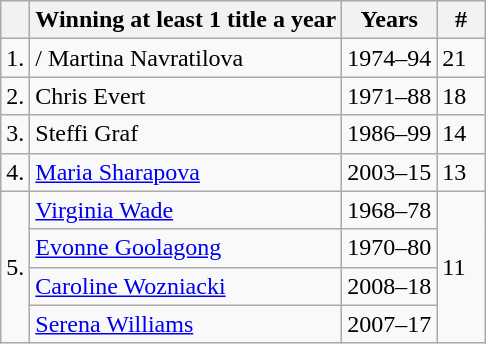<table class="wikitable" style="display:inline-table">
<tr>
<th></th>
<th>Winning at least 1 title a year</th>
<th>Years</th>
<th style="width:25px;">#</th>
</tr>
<tr>
<td>1.</td>
<td>/ Martina Navratilova</td>
<td>1974–94</td>
<td>21</td>
</tr>
<tr>
<td>2.</td>
<td> Chris Evert</td>
<td>1971–88</td>
<td>18</td>
</tr>
<tr>
<td>3.</td>
<td> Steffi Graf</td>
<td>1986–99</td>
<td>14</td>
</tr>
<tr>
<td>4.</td>
<td> <a href='#'>Maria Sharapova</a></td>
<td>2003–15</td>
<td>13</td>
</tr>
<tr>
<td rowspan=4>5.</td>
<td> <a href='#'>Virginia Wade</a></td>
<td>1968–78</td>
<td rowspan=4>11</td>
</tr>
<tr>
<td> <a href='#'>Evonne Goolagong</a></td>
<td>1970–80</td>
</tr>
<tr>
<td> <a href='#'>Caroline Wozniacki</a></td>
<td>2008–18</td>
</tr>
<tr>
<td> <a href='#'>Serena Williams</a></td>
<td>2007–17</td>
</tr>
</table>
